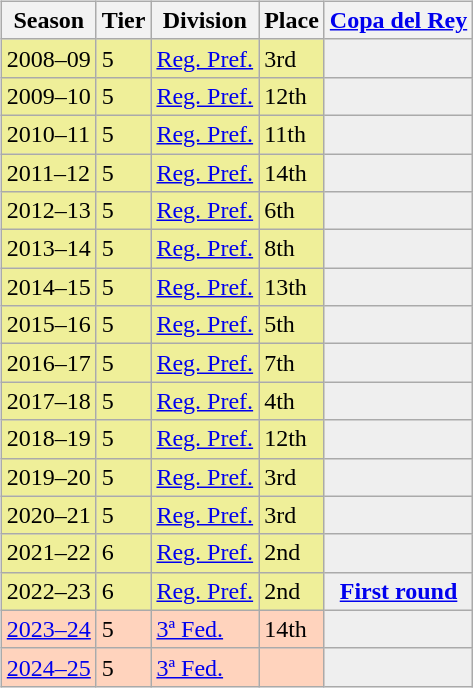<table>
<tr>
<td valign="top" width=0%><br><table class="wikitable">
<tr style="background:#f0f6fa;">
<th>Season</th>
<th>Tier</th>
<th>Division</th>
<th>Place</th>
<th><a href='#'>Copa del Rey</a></th>
</tr>
<tr>
<td style="background:#EFEF99;">2008–09</td>
<td style="background:#EFEF99;">5</td>
<td style="background:#EFEF99;"><a href='#'>Reg. Pref.</a></td>
<td style="background:#EFEF99;">3rd</td>
<td style="background:#efefef;"></td>
</tr>
<tr>
<td style="background:#EFEF99;">2009–10</td>
<td style="background:#EFEF99;">5</td>
<td style="background:#EFEF99;"><a href='#'>Reg. Pref.</a></td>
<td style="background:#EFEF99;">12th</td>
<td style="background:#efefef;"></td>
</tr>
<tr>
<td style="background:#EFEF99;">2010–11</td>
<td style="background:#EFEF99;">5</td>
<td style="background:#EFEF99;"><a href='#'>Reg. Pref.</a></td>
<td style="background:#EFEF99;">11th</td>
<td style="background:#efefef;"></td>
</tr>
<tr>
<td style="background:#EFEF99;">2011–12</td>
<td style="background:#EFEF99;">5</td>
<td style="background:#EFEF99;"><a href='#'>Reg. Pref.</a></td>
<td style="background:#EFEF99;">14th</td>
<td style="background:#efefef;"></td>
</tr>
<tr>
<td style="background:#EFEF99;">2012–13</td>
<td style="background:#EFEF99;">5</td>
<td style="background:#EFEF99;"><a href='#'>Reg. Pref.</a></td>
<td style="background:#EFEF99;">6th</td>
<td style="background:#efefef;"></td>
</tr>
<tr>
<td style="background:#EFEF99;">2013–14</td>
<td style="background:#EFEF99;">5</td>
<td style="background:#EFEF99;"><a href='#'>Reg. Pref.</a></td>
<td style="background:#EFEF99;">8th</td>
<td style="background:#efefef;"></td>
</tr>
<tr>
<td style="background:#EFEF99;">2014–15</td>
<td style="background:#EFEF99;">5</td>
<td style="background:#EFEF99;"><a href='#'>Reg. Pref.</a></td>
<td style="background:#EFEF99;">13th</td>
<td style="background:#efefef;"></td>
</tr>
<tr>
<td style="background:#EFEF99;">2015–16</td>
<td style="background:#EFEF99;">5</td>
<td style="background:#EFEF99;"><a href='#'>Reg. Pref.</a></td>
<td style="background:#EFEF99;">5th</td>
<td style="background:#efefef;"></td>
</tr>
<tr>
<td style="background:#EFEF99;">2016–17</td>
<td style="background:#EFEF99;">5</td>
<td style="background:#EFEF99;"><a href='#'>Reg. Pref.</a></td>
<td style="background:#EFEF99;">7th</td>
<td style="background:#efefef;"></td>
</tr>
<tr>
<td style="background:#EFEF99;">2017–18</td>
<td style="background:#EFEF99;">5</td>
<td style="background:#EFEF99;"><a href='#'>Reg. Pref.</a></td>
<td style="background:#EFEF99;">4th</td>
<td style="background:#efefef;"></td>
</tr>
<tr>
<td style="background:#EFEF99;">2018–19</td>
<td style="background:#EFEF99;">5</td>
<td style="background:#EFEF99;"><a href='#'>Reg. Pref.</a></td>
<td style="background:#EFEF99;">12th</td>
<td style="background:#efefef;"></td>
</tr>
<tr>
<td style="background:#EFEF99;">2019–20</td>
<td style="background:#EFEF99;">5</td>
<td style="background:#EFEF99;"><a href='#'>Reg. Pref.</a></td>
<td style="background:#EFEF99;">3rd</td>
<td style="background:#efefef;"></td>
</tr>
<tr>
<td style="background:#EFEF99;">2020–21</td>
<td style="background:#EFEF99;">5</td>
<td style="background:#EFEF99;"><a href='#'>Reg. Pref.</a></td>
<td style="background:#EFEF99;">3rd</td>
<td style="background:#efefef;"></td>
</tr>
<tr>
<td style="background:#EFEF99;">2021–22</td>
<td style="background:#EFEF99;">6</td>
<td style="background:#EFEF99;"><a href='#'>Reg. Pref.</a></td>
<td style="background:#EFEF99;">2nd</td>
<th style="background:#efefef;"></th>
</tr>
<tr>
<td style="background:#EFEF99;">2022–23</td>
<td style="background:#EFEF99;">6</td>
<td style="background:#EFEF99;"><a href='#'>Reg. Pref.</a></td>
<td style="background:#EFEF99;">2nd</td>
<th style="background:#efefef;"><a href='#'>First round</a></th>
</tr>
<tr>
<td style="background:#FFD3BD;"><a href='#'>2023–24</a></td>
<td style="background:#FFD3BD;">5</td>
<td style="background:#FFD3BD;"><a href='#'>3ª Fed.</a></td>
<td style="background:#FFD3BD;">14th</td>
<th style="background:#efefef;"></th>
</tr>
<tr>
<td style="background:#FFD3BD;"><a href='#'>2024–25</a></td>
<td style="background:#FFD3BD;">5</td>
<td style="background:#FFD3BD;"><a href='#'>3ª Fed.</a></td>
<td style="background:#FFD3BD;"></td>
<th style="background:#efefef;"></th>
</tr>
</table>
</td>
</tr>
</table>
